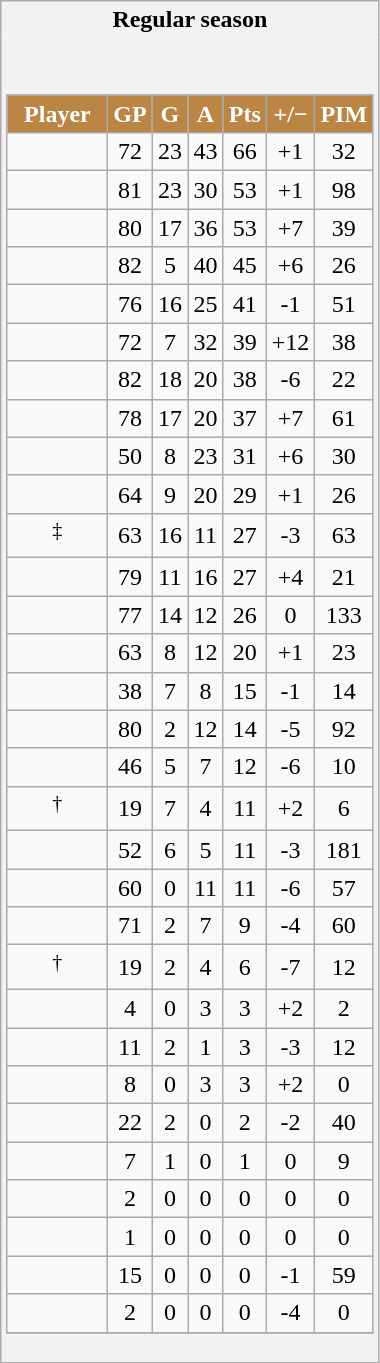<table class="wikitable" style="border: 1px solid #aaa;">
<tr>
<th style="border: 0;">Regular season</th>
</tr>
<tr>
<td style="background: #f2f2f2; border: 0; text-align: center;"><br><table class="wikitable sortable" width="100%">
<tr align=center>
<th style="background:#BA8545; color:white" width="40%">Player</th>
<th style="background:#BA8545; color:white" width="10%">GP</th>
<th style="background:#BA8545; color:white" width="10%">G</th>
<th style="background:#BA8545; color:white" width="10%">A</th>
<th style="background:#BA8545; color:white" width="10%">Pts</th>
<th style="background:#BA8545; color:white" width="10%">+/−</th>
<th style="background:#BA8545; color:white" width="10%">PIM</th>
</tr>
<tr align=center>
<td></td>
<td>72</td>
<td>23</td>
<td>43</td>
<td>66</td>
<td>+1</td>
<td>32</td>
</tr>
<tr align=center>
<td></td>
<td>81</td>
<td>23</td>
<td>30</td>
<td>53</td>
<td>+1</td>
<td>98</td>
</tr>
<tr align=center>
<td></td>
<td>80</td>
<td>17</td>
<td>36</td>
<td>53</td>
<td>+7</td>
<td>39</td>
</tr>
<tr align=center>
<td></td>
<td>82</td>
<td>5</td>
<td>40</td>
<td>45</td>
<td>+6</td>
<td>26</td>
</tr>
<tr align=center>
<td></td>
<td>76</td>
<td>16</td>
<td>25</td>
<td>41</td>
<td>-1</td>
<td>51</td>
</tr>
<tr align=center>
<td></td>
<td>72</td>
<td>7</td>
<td>32</td>
<td>39</td>
<td>+12</td>
<td>38</td>
</tr>
<tr align=center>
<td></td>
<td>82</td>
<td>18</td>
<td>20</td>
<td>38</td>
<td>-6</td>
<td>22</td>
</tr>
<tr align=center>
<td></td>
<td>78</td>
<td>17</td>
<td>20</td>
<td>37</td>
<td>+7</td>
<td>61</td>
</tr>
<tr align=center>
<td></td>
<td>50</td>
<td>8</td>
<td>23</td>
<td>31</td>
<td>+6</td>
<td>30</td>
</tr>
<tr align=center>
<td></td>
<td>64</td>
<td>9</td>
<td>20</td>
<td>29</td>
<td>+1</td>
<td>26</td>
</tr>
<tr align=center>
<td><sup>‡</sup></td>
<td>63</td>
<td>16</td>
<td>11</td>
<td>27</td>
<td>-3</td>
<td>63</td>
</tr>
<tr align=center>
<td></td>
<td>79</td>
<td>11</td>
<td>16</td>
<td>27</td>
<td>+4</td>
<td>21</td>
</tr>
<tr align=center>
<td></td>
<td>77</td>
<td>14</td>
<td>12</td>
<td>26</td>
<td>0</td>
<td>133</td>
</tr>
<tr align=center>
<td></td>
<td>63</td>
<td>8</td>
<td>12</td>
<td>20</td>
<td>+1</td>
<td>23</td>
</tr>
<tr align=center>
<td></td>
<td>38</td>
<td>7</td>
<td>8</td>
<td>15</td>
<td>-1</td>
<td>14</td>
</tr>
<tr align=center>
<td></td>
<td>80</td>
<td>2</td>
<td>12</td>
<td>14</td>
<td>-5</td>
<td>92</td>
</tr>
<tr align=center>
<td></td>
<td>46</td>
<td>5</td>
<td>7</td>
<td>12</td>
<td>-6</td>
<td>10</td>
</tr>
<tr align=center>
<td><sup>†</sup></td>
<td>19</td>
<td>7</td>
<td>4</td>
<td>11</td>
<td>+2</td>
<td>6</td>
</tr>
<tr align=center>
<td></td>
<td>52</td>
<td>6</td>
<td>5</td>
<td>11</td>
<td>-3</td>
<td>181</td>
</tr>
<tr align=center>
<td></td>
<td>60</td>
<td>0</td>
<td>11</td>
<td>11</td>
<td>-6</td>
<td>57</td>
</tr>
<tr align=center>
<td></td>
<td>71</td>
<td>2</td>
<td>7</td>
<td>9</td>
<td>-4</td>
<td>60</td>
</tr>
<tr align=center>
<td><sup>†</sup></td>
<td>19</td>
<td>2</td>
<td>4</td>
<td>6</td>
<td>-7</td>
<td>12</td>
</tr>
<tr align=center>
<td></td>
<td>4</td>
<td>0</td>
<td>3</td>
<td>3</td>
<td>+2</td>
<td>2</td>
</tr>
<tr align=center>
<td></td>
<td>11</td>
<td>2</td>
<td>1</td>
<td>3</td>
<td>-3</td>
<td>12</td>
</tr>
<tr align=center>
<td></td>
<td>8</td>
<td>0</td>
<td>3</td>
<td>3</td>
<td>+2</td>
<td>0</td>
</tr>
<tr align=center>
<td></td>
<td>22</td>
<td>2</td>
<td>0</td>
<td>2</td>
<td>-2</td>
<td>40</td>
</tr>
<tr align=center>
<td></td>
<td>7</td>
<td>1</td>
<td>0</td>
<td>1</td>
<td>0</td>
<td>9</td>
</tr>
<tr align=center>
<td></td>
<td>2</td>
<td>0</td>
<td>0</td>
<td>0</td>
<td>0</td>
<td>0</td>
</tr>
<tr align=center>
<td></td>
<td>1</td>
<td>0</td>
<td>0</td>
<td>0</td>
<td>0</td>
<td>0</td>
</tr>
<tr align=center>
<td></td>
<td>15</td>
<td>0</td>
<td>0</td>
<td>0</td>
<td>-1</td>
<td>59</td>
</tr>
<tr align=center>
<td></td>
<td>2</td>
<td>0</td>
<td>0</td>
<td>0</td>
<td>-4</td>
<td>0</td>
</tr>
<tr>
</tr>
</table>
</td>
</tr>
</table>
